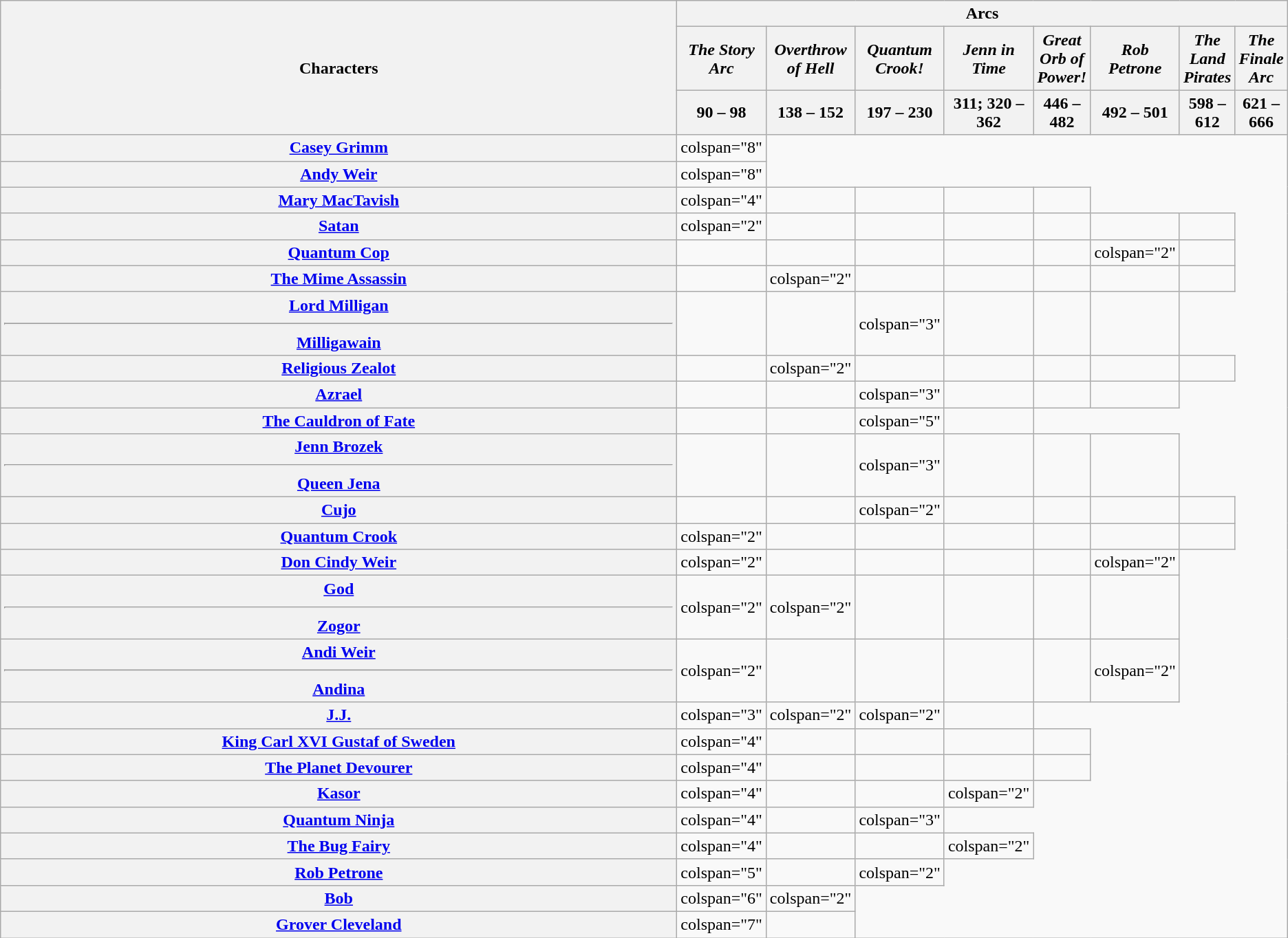<table class="wikitable"  style="text-align:center; width:100%; font-size:88%">
<tr>
<th rowspan="3" style="width:10%;">Characters</th>
<th colspan="8" style="text-align:center;">Arcs</th>
</tr>
<tr>
<th style="text-align:center; width:0%;"><em>The Story Arc</em></th>
<th style="text-align:center; width:0%;"><em>Overthrow of Hell</em></th>
<th style="text-align:center; width:0%;"><em>Quantum Crook!</em></th>
<th style="text-align:center; width:0%;"><em>Jenn in Time</em></th>
<th style="text-align:center; width:0%;"><em>Great Orb of Power!</em></th>
<th style="text-align:center; width:0%;"><em>Rob Petrone</em></th>
<th style="text-align:center; width:0%;"><em>The Land Pirates</em></th>
<th style="text-align:center; width:0%;"><em>The Finale Arc</em></th>
</tr>
<tr>
<th style="text-align:center; width:0%;">90 – 98</th>
<th style="text-align:center; width:0%;">138 – 152</th>
<th style="text-align:center; width:0%;">197 – 230</th>
<th style="text-align:center; width:0%;">311; 320 – 362</th>
<th style="text-align:center; width:0%;">446 – 482</th>
<th style="text-align:center; width:0%;">492 – 501</th>
<th style="text-align:center; width:0%;">598 – 612</th>
<th style="text-align:center; width:0%;">621 – 666</th>
</tr>
<tr>
<th><a href='#'>Casey Grimm<br></a></th>
<td>colspan="8" </td>
</tr>
<tr>
<th><a href='#'>Andy Weir<br></a></th>
<td>colspan="8" </td>
</tr>
<tr>
<th><a href='#'>Mary MacTavish<br></a></th>
<td>colspan="4" </td>
<td></td>
<td></td>
<td></td>
<td></td>
</tr>
<tr>
<th><a href='#'>Satan</a><br></th>
<td>colspan="2" </td>
<td></td>
<td></td>
<td></td>
<td></td>
<td></td>
<td></td>
</tr>
<tr>
<th><a href='#'>Quantum Cop</a></th>
<td></td>
<td></td>
<td></td>
<td></td>
<td></td>
<td>colspan="2" </td>
<td></td>
</tr>
<tr>
<th><a href='#'>The Mime Assassin</a></th>
<td></td>
<td>colspan="2" </td>
<td></td>
<td></td>
<td></td>
<td></td>
<td></td>
</tr>
<tr>
<th><a href='#'>Lord Milligan</a><hr><a href='#'>Milligawain</a></th>
<td></td>
<td></td>
<td>colspan="3" </td>
<td></td>
<td></td>
<td></td>
</tr>
<tr>
<th><a href='#'>Religious Zealot</a></th>
<td></td>
<td>colspan="2" </td>
<td></td>
<td></td>
<td></td>
<td></td>
<td></td>
</tr>
<tr>
<th><a href='#'>Azrael</a></th>
<td></td>
<td></td>
<td>colspan="3" </td>
<td></td>
<td></td>
<td></td>
</tr>
<tr>
<th><a href='#'>The Cauldron of Fate</a></th>
<td></td>
<td></td>
<td>colspan="5" </td>
<td></td>
</tr>
<tr>
<th><a href='#'>Jenn Brozek</a><hr><a href='#'>Queen Jena</a></th>
<td></td>
<td></td>
<td>colspan="3" </td>
<td></td>
<td></td>
<td></td>
</tr>
<tr>
<th><a href='#'>Cujo</a></th>
<td></td>
<td></td>
<td>colspan="2" </td>
<td></td>
<td></td>
<td></td>
<td></td>
</tr>
<tr>
<th><a href='#'>Quantum Crook</a></th>
<td>colspan="2" </td>
<td></td>
<td></td>
<td></td>
<td></td>
<td></td>
<td></td>
</tr>
<tr>
<th><a href='#'>Don Cindy Weir</a></th>
<td>colspan="2" </td>
<td></td>
<td></td>
<td></td>
<td></td>
<td>colspan="2" </td>
</tr>
<tr>
<th><a href='#'>God</a><hr><a href='#'>Zogor</a></th>
<td>colspan="2" </td>
<td>colspan="2" </td>
<td></td>
<td></td>
<td></td>
<td></td>
</tr>
<tr>
<th><a href='#'>Andi Weir</a><hr><a href='#'>Andina</a></th>
<td>colspan="2" </td>
<td></td>
<td></td>
<td></td>
<td></td>
<td>colspan="2" </td>
</tr>
<tr>
<th><a href='#'>J.J.</a></th>
<td>colspan="3" </td>
<td>colspan="2" </td>
<td>colspan="2" </td>
<td></td>
</tr>
<tr>
<th><a href='#'>King Carl XVI Gustaf of Sweden</a></th>
<td>colspan="4" </td>
<td></td>
<td></td>
<td></td>
<td></td>
</tr>
<tr>
<th><a href='#'>The Planet Devourer</a></th>
<td>colspan="4" </td>
<td></td>
<td></td>
<td></td>
<td></td>
</tr>
<tr>
<th><a href='#'>Kasor</a></th>
<td>colspan="4" </td>
<td></td>
<td></td>
<td>colspan="2" </td>
</tr>
<tr>
<th><a href='#'>Quantum Ninja</a></th>
<td>colspan="4" </td>
<td></td>
<td>colspan="3" </td>
</tr>
<tr>
<th><a href='#'>The Bug Fairy</a></th>
<td>colspan="4" </td>
<td></td>
<td></td>
<td>colspan="2" </td>
</tr>
<tr>
<th><a href='#'>Rob Petrone</a></th>
<td>colspan="5" </td>
<td></td>
<td>colspan="2" </td>
</tr>
<tr>
<th><a href='#'>Bob</a></th>
<td>colspan="6" </td>
<td>colspan="2" </td>
</tr>
<tr>
<th><a href='#'>Grover Cleveland</a></th>
<td>colspan="7" </td>
<td></td>
</tr>
</table>
